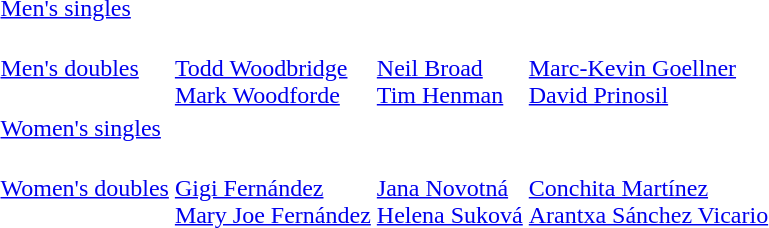<table>
<tr>
<td><a href='#'>Men's singles</a></td>
<td></td>
<td></td>
<td></td>
</tr>
<tr>
<td><a href='#'>Men's doubles</a></td>
<td><br><a href='#'>Todd Woodbridge</a><br><a href='#'>Mark Woodforde</a></td>
<td><br><a href='#'>Neil Broad</a><br><a href='#'>Tim Henman</a></td>
<td><br><a href='#'>Marc-Kevin Goellner</a><br><a href='#'>David Prinosil</a></td>
</tr>
<tr>
<td><a href='#'>Women's singles</a></td>
<td></td>
<td></td>
<td></td>
</tr>
<tr>
<td><a href='#'>Women's doubles</a></td>
<td><br><a href='#'>Gigi Fernández</a><br> <a href='#'>Mary Joe Fernández</a></td>
<td><br><a href='#'>Jana Novotná</a><br> <a href='#'>Helena Suková</a></td>
<td><br><a href='#'>Conchita Martínez</a><br> <a href='#'>Arantxa Sánchez Vicario</a></td>
</tr>
</table>
